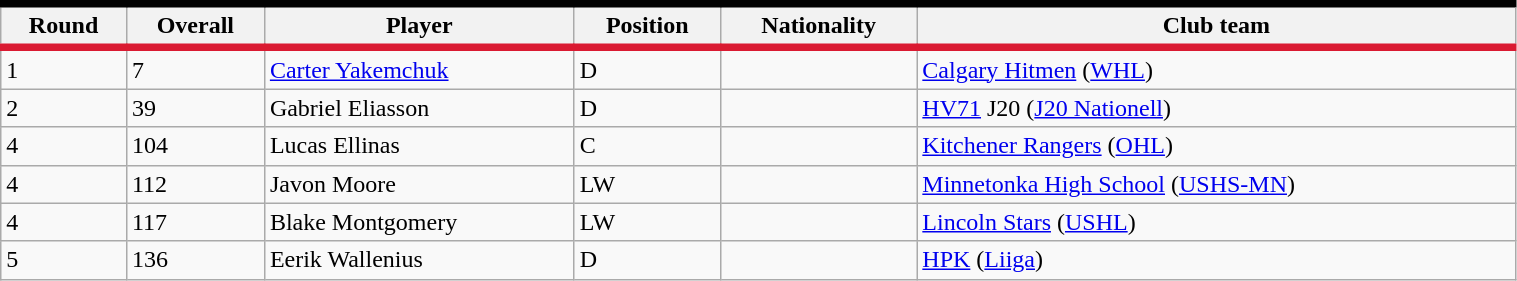<table class="wikitable sortable" style="min-width:80%;">
<tr style="background:#FFFFFF; border-top:#010101 5px solid; border-bottom:#DA1A32 5px solid;">
<th>Round</th>
<th>Overall</th>
<th>Player</th>
<th>Position</th>
<th>Nationality</th>
<th>Club team</th>
</tr>
<tr>
<td>1</td>
<td>7</td>
<td><a href='#'>Carter Yakemchuk</a></td>
<td>D</td>
<td></td>
<td><a href='#'>Calgary Hitmen</a> (<a href='#'>WHL</a>)</td>
</tr>
<tr>
<td>2</td>
<td>39</td>
<td>Gabriel Eliasson</td>
<td>D</td>
<td></td>
<td><a href='#'>HV71</a> J20 (<a href='#'>J20 Nationell</a>)</td>
</tr>
<tr>
<td>4</td>
<td>104</td>
<td>Lucas Ellinas</td>
<td>C</td>
<td></td>
<td><a href='#'>Kitchener Rangers</a> (<a href='#'>OHL</a>)</td>
</tr>
<tr>
<td>4</td>
<td>112<br></td>
<td>Javon Moore</td>
<td>LW</td>
<td></td>
<td><a href='#'>Minnetonka High School</a> (<a href='#'>USHS-MN</a>)</td>
</tr>
<tr>
<td>4</td>
<td>117<br></td>
<td>Blake Montgomery</td>
<td>LW</td>
<td></td>
<td><a href='#'>Lincoln Stars</a> (<a href='#'>USHL</a>)</td>
</tr>
<tr>
<td>5</td>
<td>136</td>
<td>Eerik Wallenius</td>
<td>D</td>
<td></td>
<td><a href='#'>HPK</a> (<a href='#'>Liiga</a>)</td>
</tr>
</table>
